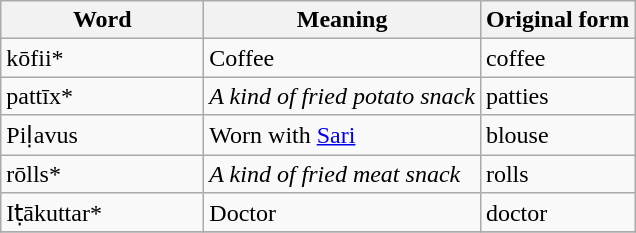<table class="wikitable">
<tr>
<th>Word</th>
<th>Meaning</th>
<th>Original form</th>
</tr>
<tr>
<td style="width:08em">kōfii*</td>
<td>Coffee</td>
<td>coffee</td>
</tr>
<tr>
<td>pattīx*</td>
<td><em>A kind of fried potato snack</em></td>
<td>patties</td>
</tr>
<tr>
<td>Piḷavus</td>
<td>Worn with <a href='#'>Sari</a></td>
<td>blouse</td>
</tr>
<tr>
<td>rōlls*</td>
<td><em>A kind of fried meat snack</em></td>
<td>rolls</td>
</tr>
<tr>
<td>Iṭākuttar*</td>
<td>Doctor</td>
<td>doctor</td>
</tr>
<tr>
</tr>
</table>
